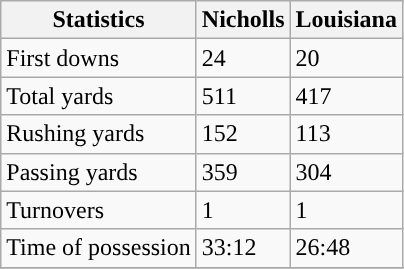<table class="wikitable">
<tr>
<th>Statistics</th>
<th>Nicholls</th>
<th>Louisiana</th>
</tr>
<tr>
<td>First downs</td>
<td>24</td>
<td>20</td>
</tr>
<tr>
<td>Total yards</td>
<td>511</td>
<td>417</td>
</tr>
<tr>
<td>Rushing yards</td>
<td>152</td>
<td>113</td>
</tr>
<tr>
<td>Passing yards</td>
<td>359</td>
<td>304</td>
</tr>
<tr>
<td>Turnovers</td>
<td>1</td>
<td>1</td>
</tr>
<tr>
<td>Time of possession</td>
<td>33:12</td>
<td>26:48</td>
</tr>
<tr>
</tr>
</table>
